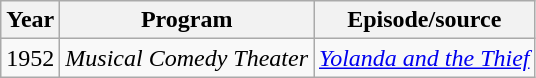<table class="wikitable">
<tr>
<th>Year</th>
<th>Program</th>
<th>Episode/source</th>
</tr>
<tr>
<td>1952</td>
<td><em>Musical Comedy Theater</em></td>
<td><em><a href='#'>Yolanda and the Thief</a></em></td>
</tr>
</table>
